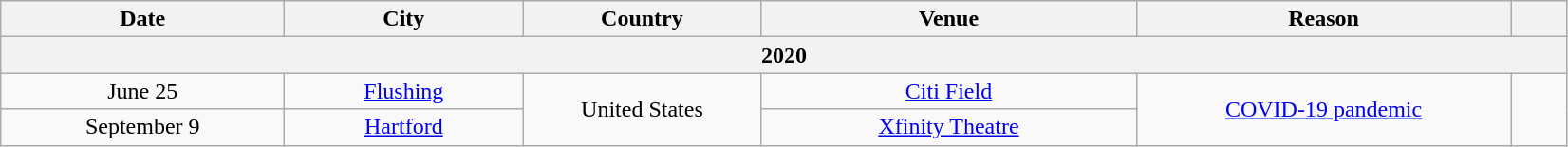<table class="wikitable plainrowheaders" style="text-align:center;">
<tr>
<th scope="col" style="width:12em;">Date</th>
<th scope="col" style="width:10em;">City</th>
<th scope="col" style="width:10em;">Country</th>
<th scope="col" style="width:16em;">Venue</th>
<th scope="col" style="width:16em;">Reason</th>
<th scope="col" style="width:2em;"></th>
</tr>
<tr>
<th colspan="6"><strong>2020</strong></th>
</tr>
<tr>
<td>June 25</td>
<td><a href='#'>Flushing</a></td>
<td rowspan="2">United States</td>
<td><a href='#'>Citi Field</a></td>
<td rowspan="2"><a href='#'>COVID-19 pandemic</a></td>
<td rowspan="2"></td>
</tr>
<tr>
<td>September 9</td>
<td><a href='#'>Hartford</a></td>
<td><a href='#'>Xfinity Theatre</a></td>
</tr>
</table>
